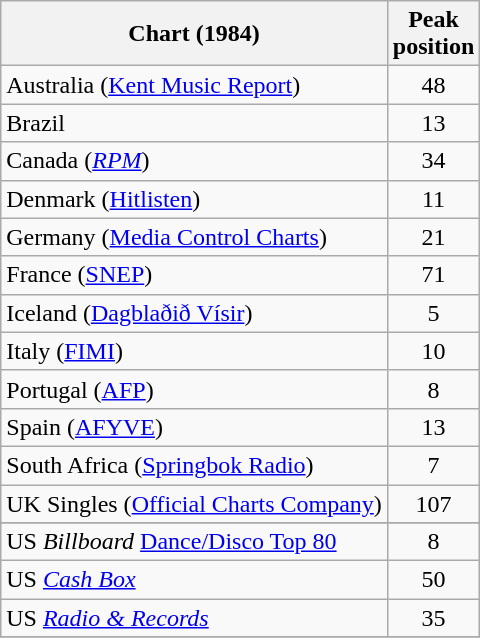<table class="wikitable sortable">
<tr>
<th>Chart (1984)</th>
<th>Peak<br>position</th>
</tr>
<tr>
<td>Australia (<a href='#'>Kent Music Report</a>)</td>
<td align="center">48</td>
</tr>
<tr>
<td>Brazil</td>
<td align="center">13</td>
</tr>
<tr>
<td>Canada (<em><a href='#'>RPM</a></em>)</td>
<td align="center">34</td>
</tr>
<tr>
<td>Denmark (<a href='#'>Hitlisten</a>)</td>
<td align="center">11</td>
</tr>
<tr>
<td>Germany (<a href='#'>Media Control Charts</a>)</td>
<td align="center">21</td>
</tr>
<tr>
<td>France (<a href='#'>SNEP</a>)</td>
<td align="center">71</td>
</tr>
<tr>
<td>Iceland (<a href='#'>Dagblaðið Vísir</a>)</td>
<td align="center">5</td>
</tr>
<tr>
<td>Italy (<a href='#'>FIMI</a>)</td>
<td align="center">10</td>
</tr>
<tr>
<td>Portugal (<a href='#'>AFP</a>)</td>
<td align="center">8</td>
</tr>
<tr>
<td>Spain (<a href='#'>AFYVE</a>)</td>
<td align="center">13</td>
</tr>
<tr>
<td>South Africa (<a href='#'>Springbok Radio</a>)</td>
<td align="center">7</td>
</tr>
<tr>
<td>UK Singles (<a href='#'>Official Charts Company</a>)</td>
<td align="center">107</td>
</tr>
<tr>
</tr>
<tr>
<td>US <em>Billboard</em> <a href='#'>Dance/Disco Top 80</a></td>
<td align="center">8</td>
</tr>
<tr>
<td>US <em><a href='#'>Cash Box</a></em></td>
<td align="center">50</td>
</tr>
<tr>
<td>US <em><a href='#'>Radio & Records</a></em></td>
<td align="center">35</td>
</tr>
<tr>
</tr>
</table>
